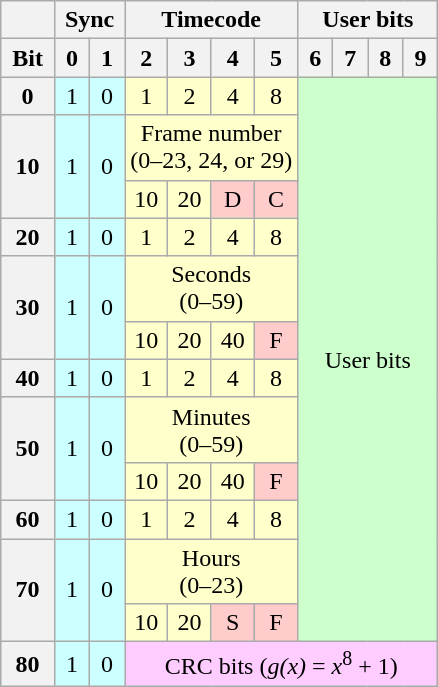<table class=wikitable style="text-align:center">
<tr>
<th></th>
<th colspan=2>Sync</th>
<th colspan=4>Timecode</th>
<th colspan=4>User bits</th>
</tr>
<tr>
<th> Bit </th>
<th> 0 </th>
<th> 1 </th>
<th> 2 </th>
<th> 3 </th>
<th> 4 </th>
<th> 5 </th>
<th> 6 </th>
<th> 7 </th>
<th> 8 </th>
<th> 9 </th>
</tr>
<tr bgcolor=#ffffcc>
<th rowspan=2>0</th>
<td rowspan=2 bgcolor=#ccffff>1</td>
<td rowspan=2 bgcolor=#ccffff>0</td>
<td>1</td>
<td>2</td>
<td>4</td>
<td>8</td>
<td rowspan=16 colspan=4 bgcolor=#ccffcc>User bits</td>
</tr>
<tr>
<td rowspan=2 colspan=4 bgcolor=#ffffcc>Frame number<br>(0–23, 24, or 29)</td>
</tr>
<tr bgcolor=#ccffff>
<th rowspan=2>10</th>
<td rowspan=2>1</td>
<td rowspan=2>0</td>
</tr>
<tr bgcolor=#ffffcc>
<td>10</td>
<td>20</td>
<td bgcolor=#ffcccc>D</td>
<td bgcolor=#ffcccc>C</td>
</tr>
<tr bgcolor=#ffffcc>
<th rowspan=2>20</th>
<td rowspan=2 bgcolor=#ccffff>1</td>
<td rowspan=2 bgcolor=#ccffff>0</td>
<td>1</td>
<td>2</td>
<td>4</td>
<td>8</td>
</tr>
<tr>
<td rowspan=2 colspan=4 bgcolor=#ffffcc>Seconds<br>(0–59)</td>
</tr>
<tr bgcolor=#ccffff>
<th rowspan=2>30</th>
<td rowspan=2>1</td>
<td rowspan=2>0</td>
</tr>
<tr bgcolor=#ffffcc>
<td>10</td>
<td>20</td>
<td>40</td>
<td bgcolor=#ffcccc>F</td>
</tr>
<tr bgcolor=#ffffcc>
<th rowspan=2>40</th>
<td rowspan=2 bgcolor=#ccffff>1</td>
<td rowspan=2 bgcolor=#ccffff>0</td>
<td>1</td>
<td>2</td>
<td>4</td>
<td>8</td>
</tr>
<tr>
<td rowspan=2 colspan=4 bgcolor=#ffffcc>Minutes<br>(0–59)</td>
</tr>
<tr bgcolor=#ccffff>
<th rowspan=2>50</th>
<td rowspan=2>1</td>
<td rowspan=2>0</td>
</tr>
<tr bgcolor=#ffffcc>
<td>10</td>
<td>20</td>
<td>40</td>
<td bgcolor=#ffcccc>F</td>
</tr>
<tr bgcolor=#ffffcc>
<th rowspan=2>60</th>
<td rowspan=2 bgcolor=#ccffff>1</td>
<td rowspan=2 bgcolor=#ccffff>0</td>
<td>1</td>
<td>2</td>
<td>4</td>
<td>8</td>
</tr>
<tr>
<td rowspan=2 colspan=4 bgcolor=#ffffcc>Hours<br>(0–23)</td>
</tr>
<tr bgcolor=#ccffff>
<th rowspan=2>70</th>
<td rowspan=2>1</td>
<td rowspan=2>0</td>
</tr>
<tr bgcolor=#ffffcc>
<td>10</td>
<td>20</td>
<td bgcolor=#ffcccc>S</td>
<td bgcolor=#ffcccc>F</td>
</tr>
<tr bgcolor=#ccffff>
<th>80</th>
<td>1</td>
<td>0</td>
<td colspan=8 bgcolor=#ffccff>CRC bits (<em>g(x)</em> = <em>x</em><sup>8</sup> + 1)</td>
</tr>
</table>
